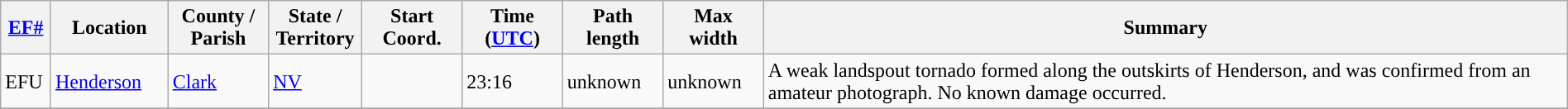<table class="wikitable sortable" style="width:100%;">
<tr>
<th scope="col"  style="width:3%; text-align:center;"><a href='#'>EF#</a></th>
<th scope="col"  style="width:7%; text-align:center;" class="unsortable">Location</th>
<th scope="col"  style="width:6%; text-align:center;" class="unsortable">County / Parish</th>
<th scope="col"  style="width:5%; text-align:center;">State / Territory</th>
<th scope="col"  style="width:6%; text-align:center;">Start Coord.</th>
<th scope="col"  style="width:6%; text-align:center;">Time (<a href='#'>UTC</a>)</th>
<th scope="col"  style="width:6%; text-align:center;">Path length</th>
<th scope="col"  style="width:6%; text-align:center;">Max width</th>
<th scope="col" class="unsortable" style="width:48%; text-align:center;">Summary</th>
</tr>
<tr>
<td>EFU</td>
<td><a href='#'>Henderson</a></td>
<td><a href='#'>Clark</a></td>
<td><a href='#'>NV</a></td>
<td></td>
<td>23:16</td>
<td>unknown</td>
<td>unknown</td>
<td>A weak landspout tornado formed along the outskirts of Henderson, and was confirmed from an amateur photograph. No known damage occurred.</td>
</tr>
<tr>
</tr>
</table>
